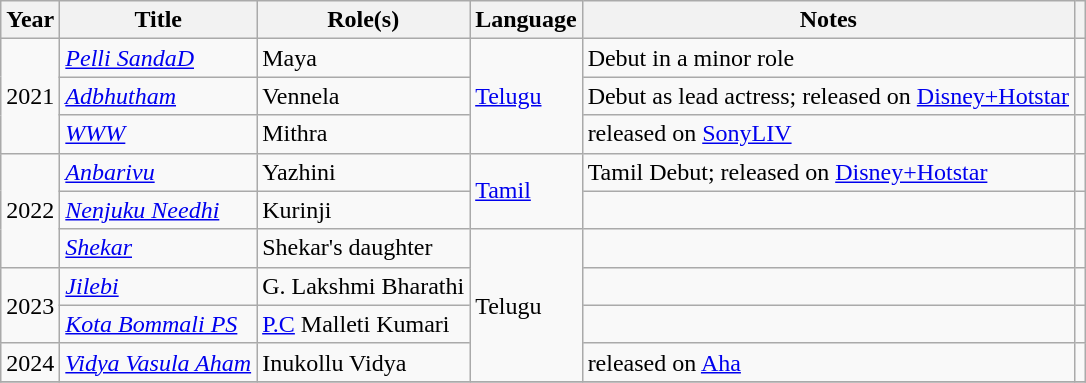<table class="wikitable">
<tr>
<th>Year</th>
<th>Title</th>
<th>Role(s)</th>
<th>Language</th>
<th>Notes</th>
<th></th>
</tr>
<tr>
<td rowspan="3">2021</td>
<td><em><a href='#'>Pelli SandaD</a></em></td>
<td>Maya</td>
<td rowspan="3"><a href='#'>Telugu</a></td>
<td>Debut in a minor role</td>
<td></td>
</tr>
<tr>
<td><em><a href='#'>Adbhutham</a></em></td>
<td>Vennela</td>
<td>Debut as lead actress; released on <a href='#'>Disney+Hotstar</a></td>
<td></td>
</tr>
<tr>
<td><a href='#'><em>WWW</em></a></td>
<td>Mithra</td>
<td>released on <a href='#'>SonyLIV</a></td>
<td></td>
</tr>
<tr>
<td rowspan="3">2022</td>
<td><em><a href='#'>Anbarivu</a></em></td>
<td>Yazhini</td>
<td rowspan="2"><a href='#'>Tamil</a></td>
<td>Tamil Debut; released on <a href='#'>Disney+Hotstar</a></td>
<td></td>
</tr>
<tr>
<td><em><a href='#'>Nenjuku Needhi</a></em></td>
<td>Kurinji</td>
<td></td>
<td></td>
</tr>
<tr>
<td><a href='#'><em>Shekar</em></a></td>
<td>Shekar's daughter</td>
<td rowspan="4">Telugu</td>
<td></td>
<td></td>
</tr>
<tr>
<td rowspan="2">2023</td>
<td><em><a href='#'>Jilebi</a></em></td>
<td>G. Lakshmi Bharathi</td>
<td></td>
<td></td>
</tr>
<tr>
<td><em><a href='#'>Kota Bommali PS</a></em></td>
<td><a href='#'>P.C</a> Malleti Kumari</td>
<td></td>
<td></td>
</tr>
<tr>
<td>2024</td>
<td><em><a href='#'>Vidya Vasula Aham</a></em></td>
<td>Inukollu Vidya</td>
<td>released on <a href='#'>Aha</a></td>
<td> </td>
</tr>
<tr>
</tr>
</table>
